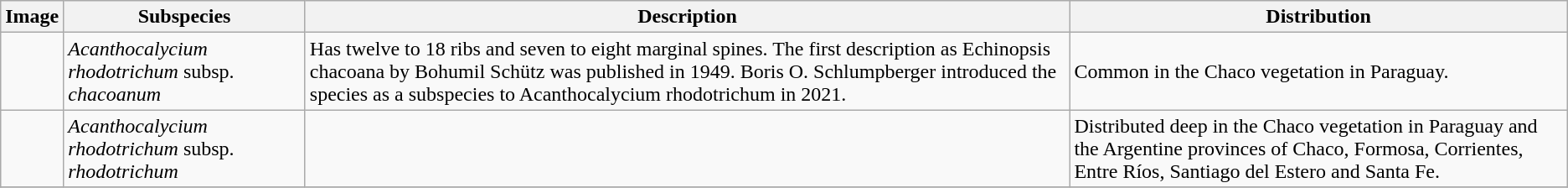<table class="wikitable ">
<tr>
<th>Image</th>
<th>Subspecies</th>
<th>Description</th>
<th>Distribution</th>
</tr>
<tr>
<td></td>
<td><em>Acanthocalycium rhodotrichum</em> subsp. <em>chacoanum</em> </td>
<td>Has twelve to 18 ribs and seven to eight marginal spines. The first description as Echinopsis chacoana by Bohumil Schütz was published in 1949. Boris O. Schlumpberger introduced the species as a subspecies to Acanthocalycium rhodotrichum in 2021.</td>
<td>Common in the Chaco vegetation in Paraguay.</td>
</tr>
<tr>
<td></td>
<td><em>Acanthocalycium rhodotrichum</em> subsp. <em>rhodotrichum</em></td>
<td></td>
<td>Distributed deep in the Chaco vegetation in Paraguay and the Argentine provinces of Chaco, Formosa, Corrientes, Entre Ríos, Santiago del Estero and Santa Fe.</td>
</tr>
<tr>
</tr>
</table>
